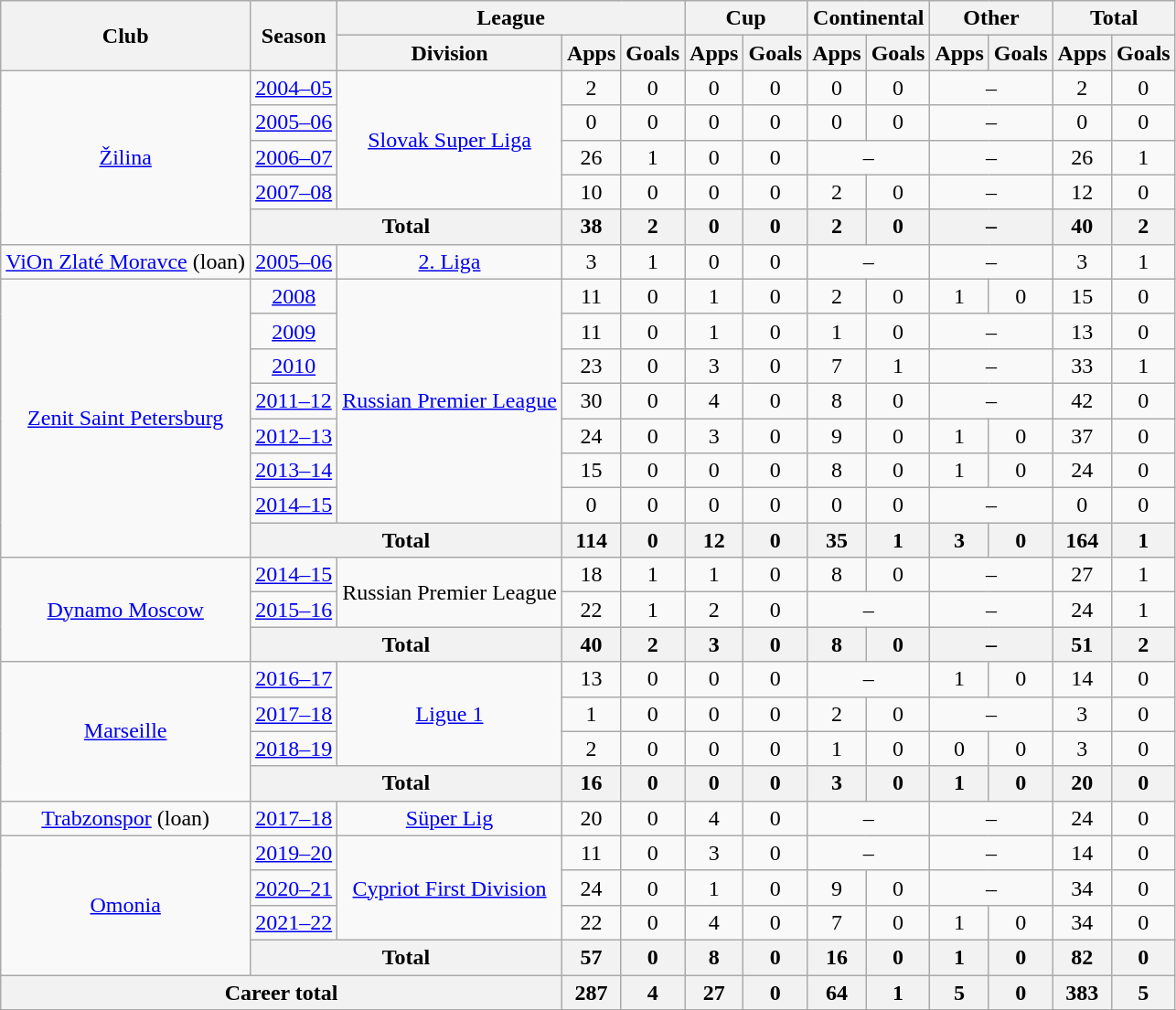<table class="wikitable" style="text-align:center">
<tr>
<th rowspan=2>Club</th>
<th rowspan=2>Season</th>
<th colspan=3>League</th>
<th colspan=2>Cup</th>
<th colspan=2>Continental</th>
<th colspan=2>Other</th>
<th colspan=2>Total</th>
</tr>
<tr>
<th>Division</th>
<th>Apps</th>
<th>Goals</th>
<th>Apps</th>
<th>Goals</th>
<th>Apps</th>
<th>Goals</th>
<th>Apps</th>
<th>Goals</th>
<th>Apps</th>
<th>Goals</th>
</tr>
<tr>
<td rowspan=5><a href='#'>Žilina</a></td>
<td><a href='#'>2004–05</a></td>
<td rowspan=4><a href='#'>Slovak Super Liga</a></td>
<td>2</td>
<td>0</td>
<td>0</td>
<td>0</td>
<td>0</td>
<td>0</td>
<td colspan=2>–</td>
<td>2</td>
<td>0</td>
</tr>
<tr>
<td><a href='#'>2005–06</a></td>
<td>0</td>
<td>0</td>
<td>0</td>
<td>0</td>
<td>0</td>
<td>0</td>
<td colspan=2>–</td>
<td>0</td>
<td>0</td>
</tr>
<tr>
<td><a href='#'>2006–07</a></td>
<td>26</td>
<td>1</td>
<td>0</td>
<td>0</td>
<td colspan=2>–</td>
<td colspan=2>–</td>
<td>26</td>
<td>1</td>
</tr>
<tr>
<td><a href='#'>2007–08</a></td>
<td>10</td>
<td>0</td>
<td>0</td>
<td>0</td>
<td>2</td>
<td>0</td>
<td colspan=2>–</td>
<td>12</td>
<td>0</td>
</tr>
<tr>
<th colspan=2>Total</th>
<th>38</th>
<th>2</th>
<th>0</th>
<th>0</th>
<th>2</th>
<th>0</th>
<th colspan=2>–</th>
<th>40</th>
<th>2</th>
</tr>
<tr>
<td><a href='#'>ViOn Zlaté Moravce</a> (loan)</td>
<td><a href='#'>2005–06</a></td>
<td><a href='#'>2. Liga</a></td>
<td>3</td>
<td>1</td>
<td>0</td>
<td>0</td>
<td colspan=2>–</td>
<td colspan=2>–</td>
<td>3</td>
<td>1</td>
</tr>
<tr>
<td rowspan=8><a href='#'>Zenit Saint Petersburg</a></td>
<td><a href='#'>2008</a></td>
<td rowspan=7><a href='#'>Russian Premier League</a></td>
<td>11</td>
<td>0</td>
<td>1</td>
<td>0</td>
<td>2</td>
<td>0</td>
<td>1</td>
<td>0</td>
<td>15</td>
<td>0</td>
</tr>
<tr>
<td><a href='#'>2009</a></td>
<td>11</td>
<td>0</td>
<td>1</td>
<td>0</td>
<td>1</td>
<td>0</td>
<td colspan=2>–</td>
<td>13</td>
<td>0</td>
</tr>
<tr>
<td><a href='#'>2010</a></td>
<td>23</td>
<td>0</td>
<td>3</td>
<td>0</td>
<td>7</td>
<td>1</td>
<td colspan=2>–</td>
<td>33</td>
<td>1</td>
</tr>
<tr>
<td><a href='#'>2011–12</a></td>
<td>30</td>
<td>0</td>
<td>4</td>
<td>0</td>
<td>8</td>
<td>0</td>
<td colspan=2>–</td>
<td>42</td>
<td>0</td>
</tr>
<tr>
<td><a href='#'>2012–13</a></td>
<td>24</td>
<td>0</td>
<td>3</td>
<td>0</td>
<td>9</td>
<td>0</td>
<td>1</td>
<td>0</td>
<td>37</td>
<td>0</td>
</tr>
<tr>
<td><a href='#'>2013–14</a></td>
<td>15</td>
<td>0</td>
<td>0</td>
<td>0</td>
<td>8</td>
<td>0</td>
<td>1</td>
<td>0</td>
<td>24</td>
<td>0</td>
</tr>
<tr>
<td><a href='#'>2014–15</a></td>
<td>0</td>
<td>0</td>
<td>0</td>
<td>0</td>
<td>0</td>
<td>0</td>
<td colspan=2>–</td>
<td>0</td>
<td>0</td>
</tr>
<tr>
<th colspan=2>Total</th>
<th>114</th>
<th>0</th>
<th>12</th>
<th>0</th>
<th>35</th>
<th>1</th>
<th>3</th>
<th>0</th>
<th>164</th>
<th>1</th>
</tr>
<tr>
<td rowspan=3><a href='#'>Dynamo Moscow</a></td>
<td><a href='#'>2014–15</a></td>
<td rowspan=2>Russian Premier League</td>
<td>18</td>
<td>1</td>
<td>1</td>
<td>0</td>
<td>8</td>
<td>0</td>
<td colspan=2>–</td>
<td>27</td>
<td>1</td>
</tr>
<tr>
<td><a href='#'>2015–16</a></td>
<td>22</td>
<td>1</td>
<td>2</td>
<td>0</td>
<td colspan=2>–</td>
<td colspan=2>–</td>
<td>24</td>
<td>1</td>
</tr>
<tr>
<th colspan=2>Total</th>
<th>40</th>
<th>2</th>
<th>3</th>
<th>0</th>
<th>8</th>
<th>0</th>
<th colspan=2>–</th>
<th>51</th>
<th>2</th>
</tr>
<tr>
<td rowspan=4><a href='#'>Marseille</a></td>
<td><a href='#'>2016–17</a></td>
<td rowspan=3><a href='#'>Ligue 1</a></td>
<td>13</td>
<td>0</td>
<td>0</td>
<td>0</td>
<td colspan=2>–</td>
<td>1</td>
<td>0</td>
<td>14</td>
<td>0</td>
</tr>
<tr>
<td><a href='#'>2017–18</a></td>
<td>1</td>
<td>0</td>
<td>0</td>
<td>0</td>
<td>2</td>
<td>0</td>
<td colspan=2>–</td>
<td>3</td>
<td>0</td>
</tr>
<tr>
<td><a href='#'>2018–19</a></td>
<td>2</td>
<td>0</td>
<td>0</td>
<td>0</td>
<td>1</td>
<td>0</td>
<td>0</td>
<td>0</td>
<td>3</td>
<td>0</td>
</tr>
<tr>
<th colspan=2>Total</th>
<th>16</th>
<th>0</th>
<th>0</th>
<th>0</th>
<th>3</th>
<th>0</th>
<th>1</th>
<th>0</th>
<th>20</th>
<th>0</th>
</tr>
<tr>
<td><a href='#'>Trabzonspor</a> (loan)</td>
<td><a href='#'>2017–18</a></td>
<td><a href='#'>Süper Lig</a></td>
<td>20</td>
<td>0</td>
<td>4</td>
<td>0</td>
<td colspan=2>–</td>
<td colspan=2>–</td>
<td>24</td>
<td>0</td>
</tr>
<tr>
<td rowspan=4><a href='#'>Omonia</a></td>
<td><a href='#'>2019–20</a></td>
<td rowspan=3><a href='#'>Cypriot First Division</a></td>
<td>11</td>
<td>0</td>
<td>3</td>
<td>0</td>
<td colspan=2>–</td>
<td colspan=2>–</td>
<td>14</td>
<td>0</td>
</tr>
<tr>
<td><a href='#'>2020–21</a></td>
<td>24</td>
<td>0</td>
<td>1</td>
<td>0</td>
<td>9</td>
<td>0</td>
<td colspan=2>–</td>
<td>34</td>
<td>0</td>
</tr>
<tr>
<td><a href='#'>2021–22</a></td>
<td>22</td>
<td>0</td>
<td>4</td>
<td>0</td>
<td>7</td>
<td>0</td>
<td>1</td>
<td>0</td>
<td>34</td>
<td>0</td>
</tr>
<tr>
<th colspan=2>Total</th>
<th>57</th>
<th>0</th>
<th>8</th>
<th>0</th>
<th>16</th>
<th>0</th>
<th>1</th>
<th>0</th>
<th>82</th>
<th>0</th>
</tr>
<tr>
<th colspan=3>Career total</th>
<th>287</th>
<th>4</th>
<th>27</th>
<th>0</th>
<th>64</th>
<th>1</th>
<th>5</th>
<th>0</th>
<th>383</th>
<th>5</th>
</tr>
</table>
